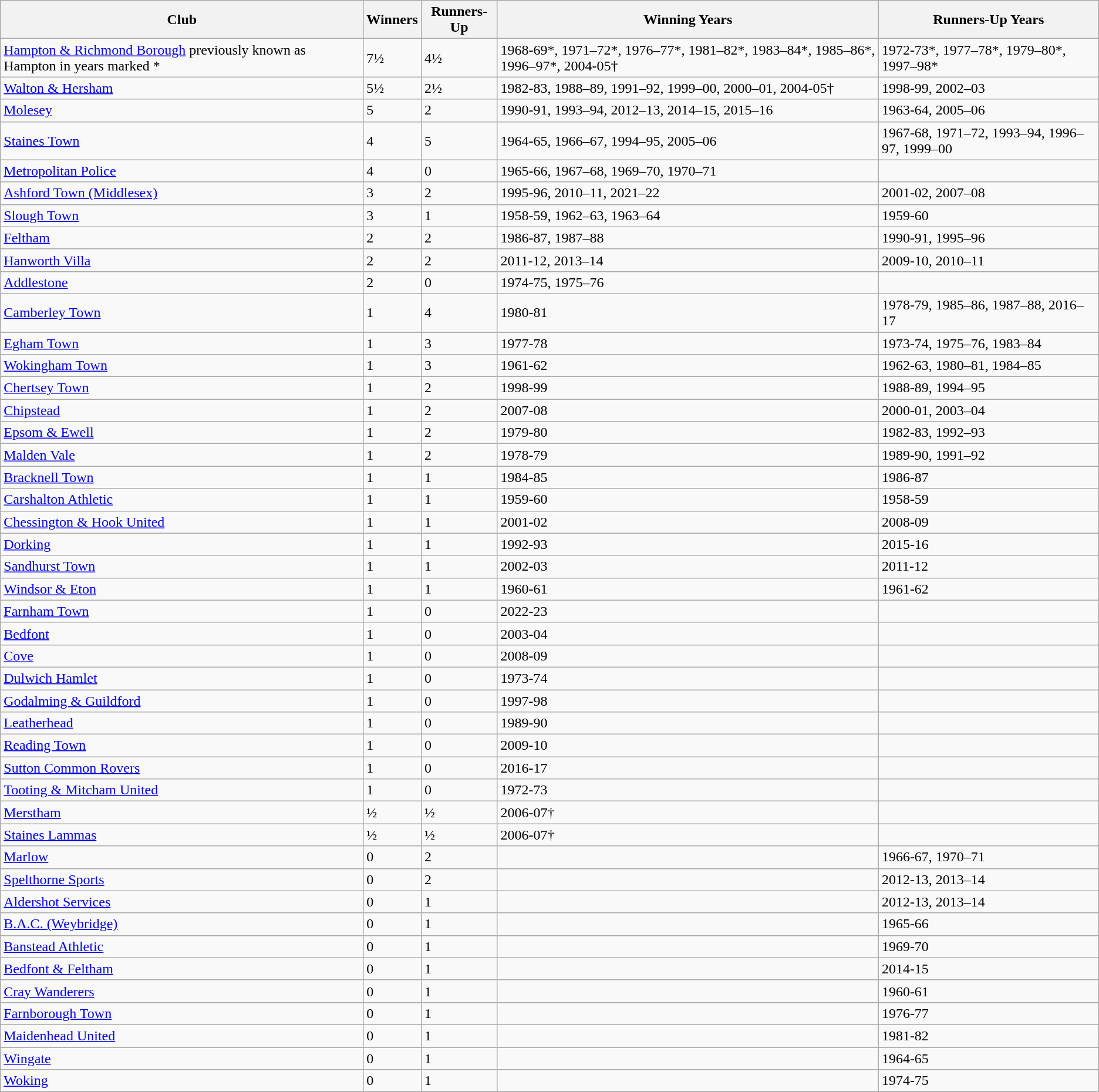<table class="wikitable">
<tr>
<th>Club</th>
<th>Winners</th>
<th>Runners-Up</th>
<th>Winning Years</th>
<th>Runners-Up Years</th>
</tr>
<tr>
<td><a href='#'>Hampton & Richmond Borough</a> previously known as Hampton in years marked *</td>
<td>7½</td>
<td>4½</td>
<td>1968-69*, 1971–72*, 1976–77*, 1981–82*, 1983–84*, 1985–86*, 1996–97*, 2004-05†</td>
<td>1972-73*, 1977–78*, 1979–80*, 1997–98*</td>
</tr>
<tr>
<td><a href='#'>Walton & Hersham</a></td>
<td>5½</td>
<td>2½</td>
<td>1982-83, 1988–89, 1991–92, 1999–00, 2000–01, 2004-05†</td>
<td>1998-99, 2002–03</td>
</tr>
<tr>
<td><a href='#'>Molesey</a></td>
<td>5</td>
<td>2</td>
<td>1990-91, 1993–94, 2012–13, 2014–15, 2015–16</td>
<td>1963-64, 2005–06</td>
</tr>
<tr>
<td><a href='#'>Staines Town</a></td>
<td>4</td>
<td>5</td>
<td>1964-65, 1966–67, 1994–95, 2005–06</td>
<td>1967-68, 1971–72, 1993–94, 1996–97, 1999–00</td>
</tr>
<tr>
<td><a href='#'>Metropolitan Police</a></td>
<td>4</td>
<td>0</td>
<td>1965-66, 1967–68, 1969–70, 1970–71</td>
</tr>
<tr>
<td><a href='#'>Ashford Town (Middlesex)</a></td>
<td>3</td>
<td>2</td>
<td>1995-96, 2010–11, 2021–22</td>
<td>2001-02, 2007–08</td>
</tr>
<tr>
<td><a href='#'>Slough Town</a></td>
<td>3</td>
<td>1</td>
<td>1958-59, 1962–63, 1963–64</td>
<td>1959-60</td>
</tr>
<tr>
<td><a href='#'>Feltham</a></td>
<td>2</td>
<td>2</td>
<td>1986-87, 1987–88</td>
<td>1990-91, 1995–96</td>
</tr>
<tr>
<td><a href='#'>Hanworth Villa</a></td>
<td>2</td>
<td>2</td>
<td>2011-12, 2013–14</td>
<td>2009-10, 2010–11</td>
</tr>
<tr>
<td><a href='#'>Addlestone</a></td>
<td>2</td>
<td>0</td>
<td>1974-75, 1975–76</td>
<td></td>
</tr>
<tr>
<td><a href='#'>Camberley Town</a></td>
<td>1</td>
<td>4</td>
<td>1980-81</td>
<td>1978-79, 1985–86, 1987–88, 2016–17</td>
</tr>
<tr>
<td><a href='#'>Egham Town</a></td>
<td>1</td>
<td>3</td>
<td>1977-78</td>
<td>1973-74, 1975–76, 1983–84</td>
</tr>
<tr>
<td><a href='#'>Wokingham Town</a></td>
<td>1</td>
<td>3</td>
<td>1961-62</td>
<td>1962-63, 1980–81, 1984–85</td>
</tr>
<tr>
<td><a href='#'>Chertsey Town</a></td>
<td>1</td>
<td>2</td>
<td>1998-99</td>
<td>1988-89, 1994–95</td>
</tr>
<tr>
<td><a href='#'>Chipstead</a></td>
<td>1</td>
<td>2</td>
<td>2007-08</td>
<td>2000-01, 2003–04</td>
</tr>
<tr>
<td><a href='#'>Epsom & Ewell</a></td>
<td>1</td>
<td>2</td>
<td>1979-80</td>
<td>1982-83, 1992–93</td>
</tr>
<tr>
<td><a href='#'>Malden Vale</a></td>
<td>1</td>
<td>2</td>
<td>1978-79</td>
<td>1989-90, 1991–92</td>
</tr>
<tr>
<td><a href='#'>Bracknell Town</a></td>
<td>1</td>
<td>1</td>
<td>1984-85</td>
<td>1986-87</td>
</tr>
<tr>
<td><a href='#'>Carshalton Athletic</a></td>
<td>1</td>
<td>1</td>
<td>1959-60</td>
<td>1958-59</td>
</tr>
<tr>
<td><a href='#'>Chessington & Hook United</a></td>
<td>1</td>
<td>1</td>
<td>2001-02</td>
<td>2008-09</td>
</tr>
<tr>
<td><a href='#'>Dorking</a></td>
<td>1</td>
<td>1</td>
<td>1992-93</td>
<td>2015-16</td>
</tr>
<tr>
<td><a href='#'>Sandhurst Town</a></td>
<td>1</td>
<td>1</td>
<td>2002-03</td>
<td>2011-12</td>
</tr>
<tr>
<td><a href='#'>Windsor & Eton</a></td>
<td>1</td>
<td>1</td>
<td>1960-61</td>
<td>1961-62</td>
</tr>
<tr>
<td><a href='#'>Farnham Town</a></td>
<td>1</td>
<td>0</td>
<td>2022-23</td>
<td></td>
</tr>
<tr>
<td><a href='#'>Bedfont</a></td>
<td>1</td>
<td>0</td>
<td>2003-04</td>
<td></td>
</tr>
<tr>
<td><a href='#'>Cove</a></td>
<td>1</td>
<td>0</td>
<td>2008-09</td>
<td></td>
</tr>
<tr>
<td><a href='#'>Dulwich Hamlet</a></td>
<td>1</td>
<td>0</td>
<td>1973-74</td>
<td></td>
</tr>
<tr>
<td><a href='#'>Godalming & Guildford</a></td>
<td>1</td>
<td>0</td>
<td>1997-98</td>
<td></td>
</tr>
<tr>
<td><a href='#'>Leatherhead</a></td>
<td>1</td>
<td>0</td>
<td>1989-90</td>
<td></td>
</tr>
<tr>
<td><a href='#'>Reading Town</a></td>
<td>1</td>
<td>0</td>
<td>2009-10</td>
<td></td>
</tr>
<tr>
<td><a href='#'>Sutton Common Rovers</a></td>
<td>1</td>
<td>0</td>
<td>2016-17</td>
<td></td>
</tr>
<tr>
<td><a href='#'>Tooting & Mitcham United</a></td>
<td>1</td>
<td>0</td>
<td>1972-73</td>
<td></td>
</tr>
<tr>
<td><a href='#'>Merstham</a></td>
<td>½</td>
<td>½</td>
<td>2006-07†</td>
<td></td>
</tr>
<tr>
<td><a href='#'>Staines Lammas</a></td>
<td>½</td>
<td>½</td>
<td>2006-07†</td>
<td></td>
</tr>
<tr>
<td><a href='#'>Marlow</a></td>
<td>0</td>
<td>2</td>
<td></td>
<td>1966-67, 1970–71</td>
</tr>
<tr>
<td><a href='#'>Spelthorne Sports</a></td>
<td>0</td>
<td>2</td>
<td></td>
<td>2012-13, 2013–14</td>
</tr>
<tr>
<td><a href='#'>Aldershot Services</a></td>
<td>0</td>
<td>1</td>
<td></td>
<td>2012-13, 2013–14</td>
</tr>
<tr>
<td><a href='#'>B.A.C. (Weybridge)</a></td>
<td>0</td>
<td>1</td>
<td></td>
<td>1965-66</td>
</tr>
<tr>
<td><a href='#'>Banstead Athletic</a></td>
<td>0</td>
<td>1</td>
<td></td>
<td>1969-70</td>
</tr>
<tr>
<td><a href='#'>Bedfont & Feltham</a></td>
<td>0</td>
<td>1</td>
<td></td>
<td>2014-15</td>
</tr>
<tr>
<td><a href='#'>Cray Wanderers</a></td>
<td>0</td>
<td>1</td>
<td></td>
<td>1960-61</td>
</tr>
<tr>
<td><a href='#'>Farnborough Town</a></td>
<td>0</td>
<td>1</td>
<td></td>
<td>1976-77</td>
</tr>
<tr>
<td><a href='#'>Maidenhead United</a></td>
<td>0</td>
<td>1</td>
<td></td>
<td>1981-82</td>
</tr>
<tr>
<td><a href='#'>Wingate</a></td>
<td>0</td>
<td>1</td>
<td></td>
<td>1964-65</td>
</tr>
<tr>
<td><a href='#'>Woking</a></td>
<td>0</td>
<td>1</td>
<td></td>
<td>1974-75</td>
</tr>
</table>
